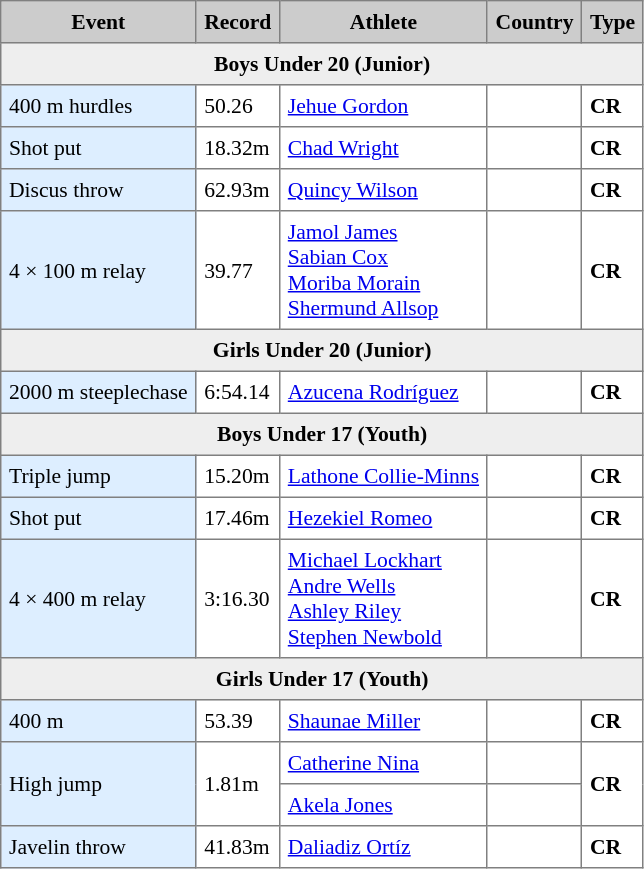<table border= "1"  cellpadding = "5" cellspacing= "2" style="border-collapse: collapse; font-size: 90%; ">
<tr>
<th style="background:#ccc;">Event</th>
<th style="background:#ccc;">Record</th>
<th style="background:#ccc;">Athlete</th>
<th style="background:#ccc;">Country</th>
<th style="background:#ccc;">Type</th>
</tr>
<tr>
<th style="background:#eee;" colspan="5">Boys Under 20 (Junior)</th>
</tr>
<tr>
<td style="background:#def;">400 m hurdles</td>
<td>50.26</td>
<td><a href='#'>Jehue Gordon</a></td>
<td></td>
<td><strong>CR</strong></td>
</tr>
<tr>
<td style="background:#def;">Shot put</td>
<td>18.32m</td>
<td><a href='#'>Chad Wright</a></td>
<td></td>
<td><strong>CR</strong></td>
</tr>
<tr>
<td style="background:#def;">Discus throw</td>
<td>62.93m</td>
<td><a href='#'>Quincy Wilson</a></td>
<td></td>
<td><strong>CR</strong></td>
</tr>
<tr>
<td style="background:#def;">4 × 100 m relay</td>
<td>39.77</td>
<td><a href='#'>Jamol James</a>  <br><a href='#'>Sabian Cox</a>  <br><a href='#'>Moriba Morain</a>  <br><a href='#'>Shermund Allsop</a></td>
<td></td>
<td><strong>CR</strong></td>
</tr>
<tr>
<th style="background:#eee;" colspan="5">Girls Under 20 (Junior)</th>
</tr>
<tr>
<td style="background:#def;">2000 m steeplechase</td>
<td>6:54.14</td>
<td><a href='#'>Azucena Rodríguez</a></td>
<td></td>
<td><strong>CR</strong></td>
</tr>
<tr>
<th style="background:#eee;" colspan="5">Boys Under 17 (Youth)</th>
</tr>
<tr>
<td style="background:#def;">Triple jump</td>
<td>15.20m</td>
<td><a href='#'>Lathone Collie-Minns</a></td>
<td></td>
<td><strong>CR</strong></td>
</tr>
<tr>
<td style="background:#def;">Shot put</td>
<td>17.46m</td>
<td><a href='#'>Hezekiel Romeo</a></td>
<td></td>
<td><strong>CR</strong></td>
</tr>
<tr>
<td style="background:#def;">4 × 400 m relay</td>
<td>3:16.30</td>
<td><a href='#'>Michael Lockhart</a><br><a href='#'>Andre Wells</a><br><a href='#'>Ashley Riley</a><br><a href='#'>Stephen Newbold</a></td>
<td></td>
<td><strong>CR</strong></td>
</tr>
<tr>
<th style="background:#eee;" colspan="5">Girls Under 17 (Youth)</th>
</tr>
<tr>
<td style="background:#def;">400 m</td>
<td>53.39</td>
<td><a href='#'>Shaunae Miller</a></td>
<td></td>
<td><strong>CR</strong></td>
</tr>
<tr>
<td rowspan = "2" style="background:#def;">High jump</td>
<td rowspan = "2">1.81m</td>
<td><a href='#'>Catherine Nina</a></td>
<td></td>
<td rowspan = "2"><strong>CR</strong></td>
</tr>
<tr>
<td><a href='#'>Akela Jones</a></td>
<td></td>
</tr>
<tr>
<td style="background:#def;">Javelin throw</td>
<td>41.83m</td>
<td><a href='#'>Daliadiz Ortíz</a></td>
<td></td>
<td><strong>CR</strong></td>
</tr>
</table>
